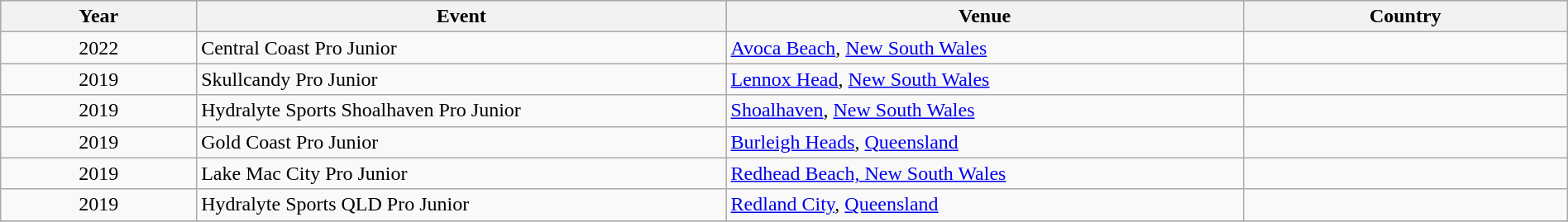<table class="wikitable" style="width: 100%;">
<tr bgcolor=#bdb76b>
<th>Year</th>
<th width=33.8%>Event</th>
<th width=33%>Venue</th>
<th>Country</th>
</tr>
<tr>
<td style=text-align:center>2022</td>
<td>Central Coast Pro Junior</td>
<td><a href='#'>Avoca Beach</a>, <a href='#'>New South Wales</a></td>
<td></td>
</tr>
<tr>
<td style=text-align:center>2019</td>
<td>Skullcandy Pro Junior</td>
<td><a href='#'>Lennox Head</a>, <a href='#'>New South Wales</a></td>
<td></td>
</tr>
<tr>
<td style=text-align:center>2019</td>
<td>Hydralyte Sports Shoalhaven Pro Junior</td>
<td><a href='#'>Shoalhaven</a>, <a href='#'>New South Wales</a></td>
<td></td>
</tr>
<tr>
<td style=text-align:center>2019</td>
<td>Gold Coast Pro Junior</td>
<td><a href='#'>Burleigh Heads</a>, <a href='#'>Queensland</a></td>
<td></td>
</tr>
<tr>
<td style=text-align:center>2019</td>
<td>Lake Mac City Pro Junior</td>
<td><a href='#'>Redhead Beach, New South Wales</a></td>
<td></td>
</tr>
<tr>
<td style=text-align:center>2019</td>
<td>Hydralyte Sports QLD Pro Junior</td>
<td><a href='#'>Redland City</a>, <a href='#'>Queensland</a></td>
<td></td>
</tr>
<tr>
</tr>
</table>
